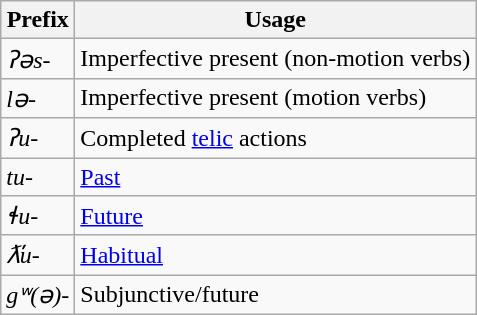<table class="wikitable">
<tr>
<th>Prefix</th>
<th>Usage</th>
</tr>
<tr>
<td><em>ʔəs-</em></td>
<td>Imperfective present (non-motion verbs)</td>
</tr>
<tr>
<td><em>lə-</em></td>
<td>Imperfective present (motion verbs)</td>
</tr>
<tr>
<td><em>ʔu-</em></td>
<td>Completed <a href='#'>telic</a> actions</td>
</tr>
<tr>
<td><em>tu-</em></td>
<td><a href='#'>Past</a></td>
</tr>
<tr>
<td><em>ɬu-</em></td>
<td><a href='#'>Future</a></td>
</tr>
<tr>
<td><em>ƛ̕u-</em></td>
<td><a href='#'>Habitual</a></td>
</tr>
<tr>
<td><em>gʷ(ə)-</em></td>
<td>Subjunctive/future</td>
</tr>
</table>
